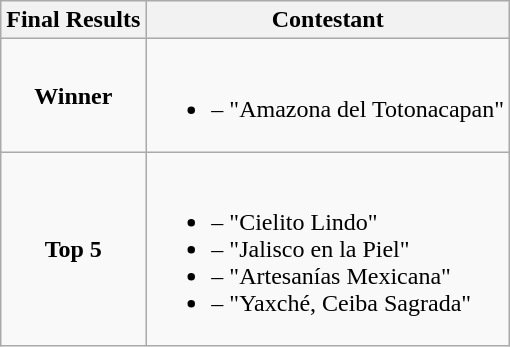<table class="wikitable">
<tr>
<th>Final Results</th>
<th>Contestant</th>
</tr>
<tr>
<td align="center"><strong>Winner</strong></td>
<td><br><ul><li><strong></strong> – "Amazona del Totonacapan"</li></ul></td>
</tr>
<tr>
<td align="center"><strong>Top 5</strong></td>
<td><br><ul><li><strong></strong> – "Cielito Lindo"</li><li><strong></strong> – "Jalisco en la Piel"</li><li><strong></strong> – "Artesanías Mexicana"</li><li><strong></strong> – "Yaxché, Ceiba Sagrada"</li></ul></td>
</tr>
</table>
